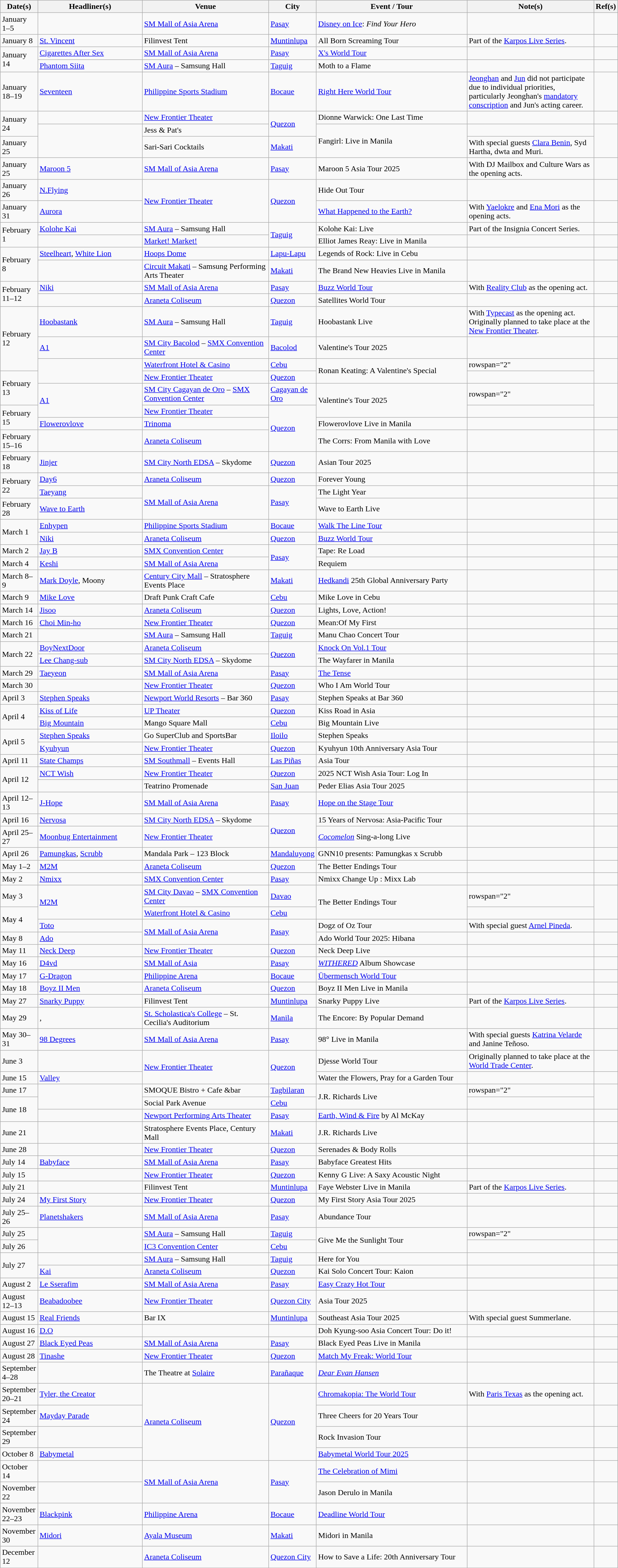<table class="wikitable sortable" style="font-size: 100%; width=100%;" style="text-align:center;">
<tr>
<th class="unsortable" style="width: 0%;" scope="col">Date(s)</th>
<th style="width: 20%;" scope="col">Headliner(s)</th>
<th style="width: 25%;" scope="col">Venue</th>
<th style="width: 0%;" scope="col">City</th>
<th style="width: 30%;" scope="col">Event / Tour</th>
<th style="width: 30%;" scope="col">Note(s)</th>
<th class="unsortable" style="width: 1%;" scope="col">Ref(s)</th>
</tr>
<tr>
<td>January 1–5</td>
<td></td>
<td><a href='#'>SM Mall of Asia Arena</a></td>
<td><a href='#'>Pasay</a></td>
<td><a href='#'>Disney on Ice</a>: <em>Find Your Hero</em></td>
<td></td>
<td></td>
</tr>
<tr>
<td>January 8</td>
<td><a href='#'>St. Vincent</a></td>
<td>Filinvest Tent</td>
<td><a href='#'>Muntinlupa</a></td>
<td>All Born Screaming Tour</td>
<td>Part of the <a href='#'>Karpos Live Series</a>.</td>
<td></td>
</tr>
<tr>
<td rowspan="2">January 14</td>
<td><a href='#'>Cigarettes After Sex</a></td>
<td><a href='#'>SM Mall of Asia Arena</a></td>
<td><a href='#'>Pasay</a></td>
<td><a href='#'>X's World Tour</a></td>
<td></td>
<td></td>
</tr>
<tr>
<td><a href='#'>Phantom Siita</a></td>
<td><a href='#'>SM Aura</a> – Samsung Hall</td>
<td><a href='#'>Taguig</a></td>
<td>Moth to a Flame</td>
<td></td>
<td></td>
</tr>
<tr>
<td>January 18–19</td>
<td><a href='#'>Seventeen</a></td>
<td><a href='#'>Philippine Sports Stadium</a></td>
<td><a href='#'>Bocaue</a></td>
<td><a href='#'>Right Here World Tour</a></td>
<td><a href='#'>Jeonghan</a> and <a href='#'>Jun</a> did not participate due to individual priorities, particularly Jeonghan's <a href='#'>mandatory conscription</a> and Jun's acting career.</td>
<td></td>
</tr>
<tr>
<td rowspan="2">January 24</td>
<td></td>
<td><a href='#'>New Frontier Theater</a></td>
<td rowspan="2"><a href='#'>Quezon</a></td>
<td>Dionne Warwick: One Last Time</td>
<td></td>
<td></td>
</tr>
<tr>
<td rowspan="2"></td>
<td>Jess & Pat's</td>
<td rowspan="2">Fangirl: Live in Manila</td>
<td></td>
<td rowspan="2"></td>
</tr>
<tr>
<td>January 25</td>
<td>Sari-Sari Cocktails</td>
<td><a href='#'>Makati</a></td>
<td>With special guests <a href='#'>Clara Benin</a>, Syd Hartha, dwta and Muri.</td>
</tr>
<tr>
<td>January 25</td>
<td><a href='#'>Maroon 5</a></td>
<td><a href='#'>SM Mall of Asia Arena</a></td>
<td><a href='#'>Pasay</a></td>
<td>Maroon 5 Asia Tour 2025</td>
<td>With DJ Mailbox and Culture Wars as the opening acts.</td>
<td></td>
</tr>
<tr>
<td>January 26</td>
<td><a href='#'>N.Flying</a></td>
<td rowspan="2"><a href='#'>New Frontier Theater</a></td>
<td rowspan="2"><a href='#'>Quezon</a></td>
<td>Hide Out Tour</td>
<td></td>
<td></td>
</tr>
<tr>
<td>January 31</td>
<td><a href='#'>Aurora</a></td>
<td><a href='#'>What Happened to the Earth?</a></td>
<td>With <a href='#'>Yaelokre</a> and <a href='#'>Ena Mori</a> as the opening acts.</td>
<td></td>
</tr>
<tr>
<td rowspan="2">February 1</td>
<td><a href='#'>Kolohe Kai</a></td>
<td><a href='#'>SM Aura</a> – Samsung Hall</td>
<td rowspan="2"><a href='#'>Taguig</a></td>
<td>Kolohe Kai: Live</td>
<td>Part of the Insignia Concert Series.</td>
<td></td>
</tr>
<tr>
<td></td>
<td><a href='#'>Market! Market!</a></td>
<td>Elliot James Reay: Live in Manila</td>
<td></td>
<td></td>
</tr>
<tr>
<td rowspan="2">February 8</td>
<td><a href='#'>Steelheart</a>, <a href='#'>White Lion</a></td>
<td><a href='#'>Hoops Dome</a></td>
<td><a href='#'>Lapu-Lapu</a></td>
<td>Legends of Rock: Live in Cebu</td>
<td></td>
<td></td>
</tr>
<tr>
<td></td>
<td><a href='#'>Circuit Makati</a> – Samsung Performing Arts Theater</td>
<td><a href='#'>Makati</a></td>
<td>The Brand New Heavies Live in Manila</td>
<td></td>
<td></td>
</tr>
<tr>
<td rowspan="2">February 11–12</td>
<td><a href='#'>Niki</a></td>
<td><a href='#'>SM Mall of Asia Arena</a></td>
<td><a href='#'>Pasay</a></td>
<td><a href='#'>Buzz World Tour</a></td>
<td>With <a href='#'>Reality Club</a> as the opening act.</td>
<td></td>
</tr>
<tr>
<td></td>
<td><a href='#'>Araneta Coliseum</a></td>
<td><a href='#'>Quezon</a></td>
<td>Satellites World Tour</td>
<td></td>
<td></td>
</tr>
<tr>
<td rowspan="3">February 12</td>
<td><a href='#'>Hoobastank</a></td>
<td><a href='#'>SM Aura</a> – Samsung Hall</td>
<td><a href='#'>Taguig</a></td>
<td>Hoobastank Live</td>
<td>With <a href='#'>Typecast</a> as the opening act.<br>Originally planned to take place at the <a href='#'>New Frontier Theater</a>.</td>
<td></td>
</tr>
<tr>
<td><a href='#'>A1</a></td>
<td><a href='#'>SM City Bacolod</a> – <a href='#'>SMX Convention Center</a></td>
<td><a href='#'>Bacolod</a></td>
<td>Valentine's Tour 2025</td>
<td></td>
<td></td>
</tr>
<tr>
<td rowspan="2"></td>
<td><a href='#'>Waterfront Hotel & Casino</a></td>
<td><a href='#'>Cebu</a></td>
<td rowspan="2">Ronan Keating: A Valentine's Special</td>
<td>rowspan="2" </td>
<td rowspan="2"></td>
</tr>
<tr>
<td rowspan="2">February 13</td>
<td><a href='#'>New Frontier Theater</a></td>
<td><a href='#'>Quezon</a></td>
</tr>
<tr>
<td rowspan="2"><a href='#'>A1</a></td>
<td><a href='#'>SM City Cagayan de Oro</a> – <a href='#'>SMX Convention Center</a></td>
<td><a href='#'>Cagayan de Oro</a></td>
<td rowspan="2">Valentine's Tour 2025</td>
<td>rowspan="2" </td>
<td rowspan="2"></td>
</tr>
<tr>
<td rowspan="2">February 15</td>
<td><a href='#'>New Frontier Theater</a></td>
<td rowspan="3"><a href='#'>Quezon</a></td>
</tr>
<tr>
<td><a href='#'>Flowerovlove</a></td>
<td><a href='#'>Trinoma</a></td>
<td>Flowerovlove Live in Manila</td>
<td></td>
<td></td>
</tr>
<tr>
<td>February 15–16</td>
<td></td>
<td><a href='#'>Araneta Coliseum</a></td>
<td>The Corrs: From Manila with Love</td>
<td></td>
<td></td>
</tr>
<tr>
<td>February 18</td>
<td><a href='#'>Jinjer</a></td>
<td><a href='#'>SM City North EDSA</a> – Skydome</td>
<td><a href='#'>Quezon</a></td>
<td>Asian Tour 2025</td>
<td></td>
<td></td>
</tr>
<tr>
<td rowspan="2">February 22</td>
<td><a href='#'>Day6</a></td>
<td><a href='#'>Araneta Coliseum</a></td>
<td><a href='#'>Quezon</a></td>
<td>Forever Young</td>
<td></td>
<td></td>
</tr>
<tr>
<td><a href='#'>Taeyang</a></td>
<td rowspan="2"><a href='#'>SM Mall of Asia Arena</a></td>
<td rowspan="2"><a href='#'>Pasay</a></td>
<td>The Light Year</td>
<td></td>
<td></td>
</tr>
<tr>
<td>February 28</td>
<td><a href='#'>Wave to Earth</a></td>
<td>Wave to Earth Live</td>
<td></td>
<td></td>
</tr>
<tr>
<td rowspan="2">March 1</td>
<td><a href='#'>Enhypen</a></td>
<td><a href='#'>Philippine Sports Stadium</a></td>
<td><a href='#'>Bocaue</a></td>
<td><a href='#'>Walk The Line Tour</a></td>
<td></td>
<td></td>
</tr>
<tr>
<td><a href='#'>Niki</a></td>
<td><a href='#'>Araneta Coliseum</a></td>
<td><a href='#'>Quezon</a></td>
<td><a href='#'>Buzz World Tour</a></td>
<td></td>
<td></td>
</tr>
<tr>
<td>March 2</td>
<td><a href='#'>Jay B</a></td>
<td><a href='#'>SMX Convention Center</a></td>
<td rowspan="2"><a href='#'>Pasay</a></td>
<td>Tape: Re Load</td>
<td></td>
<td></td>
</tr>
<tr>
<td>March 4</td>
<td><a href='#'>Keshi</a></td>
<td><a href='#'>SM Mall of Asia Arena</a></td>
<td>Requiem</td>
<td></td>
<td></td>
</tr>
<tr>
<td>March 8–9</td>
<td><a href='#'>Mark Doyle</a>, Moony</td>
<td><a href='#'>Century City Mall</a> – Stratosphere Events Place</td>
<td><a href='#'>Makati</a></td>
<td><a href='#'>Hedkandi</a> 25th Global Anniversary Party</td>
<td></td>
<td></td>
</tr>
<tr>
<td>March 9</td>
<td><a href='#'>Mike Love</a></td>
<td>Draft Punk Craft Cafe</td>
<td><a href='#'>Cebu</a></td>
<td>Mike Love in Cebu</td>
<td></td>
<td></td>
</tr>
<tr>
<td>March 14</td>
<td><a href='#'>Jisoo</a></td>
<td><a href='#'>Araneta Coliseum</a></td>
<td><a href='#'>Quezon</a></td>
<td>Lights, Love, Action!</td>
<td></td>
<td></td>
</tr>
<tr>
<td>March 16</td>
<td><a href='#'>Choi Min-ho</a></td>
<td><a href='#'>New Frontier Theater</a></td>
<td><a href='#'>Quezon</a></td>
<td>Mean:Of My First</td>
<td></td>
<td></td>
</tr>
<tr>
<td>March 21</td>
<td></td>
<td><a href='#'>SM Aura</a> – Samsung Hall</td>
<td><a href='#'>Taguig</a></td>
<td>Manu Chao Concert Tour</td>
<td></td>
<td></td>
</tr>
<tr>
<td rowspan="2">March 22</td>
<td><a href='#'>BoyNextDoor</a></td>
<td><a href='#'>Araneta Coliseum</a></td>
<td rowspan="2"><a href='#'>Quezon</a></td>
<td><a href='#'>Knock On Vol.1 Tour</a></td>
<td></td>
<td></td>
</tr>
<tr>
<td><a href='#'>Lee Chang-sub</a></td>
<td><a href='#'>SM City North EDSA</a> – Skydome</td>
<td>The Wayfarer in Manila</td>
<td></td>
<td></td>
</tr>
<tr>
<td>March 29</td>
<td><a href='#'>Taeyeon</a></td>
<td><a href='#'>SM Mall of Asia Arena</a></td>
<td><a href='#'>Pasay</a></td>
<td><a href='#'>The Tense</a></td>
<td></td>
<td></td>
</tr>
<tr>
<td>March 30</td>
<td></td>
<td><a href='#'>New Frontier Theater</a></td>
<td><a href='#'>Quezon</a></td>
<td>Who I Am World Tour</td>
<td></td>
<td></td>
</tr>
<tr>
<td>April 3</td>
<td><a href='#'>Stephen Speaks</a></td>
<td><a href='#'>Newport World Resorts</a> – Bar 360</td>
<td><a href='#'>Pasay</a></td>
<td>Stephen Speaks at Bar 360</td>
<td></td>
<td></td>
</tr>
<tr>
<td rowspan="2">April 4</td>
<td><a href='#'>Kiss of Life</a></td>
<td><a href='#'>UP Theater</a></td>
<td><a href='#'>Quezon</a></td>
<td>Kiss Road in Asia</td>
<td></td>
<td></td>
</tr>
<tr>
<td><a href='#'>Big Mountain</a></td>
<td>Mango Square Mall</td>
<td><a href='#'>Cebu</a></td>
<td>Big Mountain Live</td>
<td></td>
<td></td>
</tr>
<tr>
<td rowspan="2">April 5</td>
<td><a href='#'>Stephen Speaks</a></td>
<td>Go SuperClub and SportsBar</td>
<td><a href='#'>Iloilo</a></td>
<td>Stephen Speaks</td>
<td></td>
<td></td>
</tr>
<tr>
<td><a href='#'>Kyuhyun</a></td>
<td><a href='#'>New Frontier Theater</a></td>
<td><a href='#'>Quezon</a></td>
<td>Kyuhyun 10th Anniversary Asia Tour</td>
<td></td>
<td></td>
</tr>
<tr>
<td>April 11</td>
<td><a href='#'>State Champs</a></td>
<td><a href='#'>SM Southmall</a> – Events Hall</td>
<td><a href='#'>Las Piñas</a></td>
<td>Asia Tour</td>
<td></td>
<td></td>
</tr>
<tr>
<td rowspan="2">April 12</td>
<td><a href='#'>NCT Wish</a></td>
<td><a href='#'>New Frontier Theater</a></td>
<td><a href='#'>Quezon</a></td>
<td>2025 NCT Wish Asia Tour: Log In</td>
<td></td>
<td></td>
</tr>
<tr>
<td></td>
<td>Teatrino Promenade</td>
<td><a href='#'>San Juan</a></td>
<td>Peder Elias Asia Tour 2025</td>
<td></td>
<td></td>
</tr>
<tr>
<td>April 12–13</td>
<td><a href='#'>J-Hope</a></td>
<td><a href='#'>SM Mall of Asia Arena</a></td>
<td><a href='#'>Pasay</a></td>
<td><a href='#'>Hope on the Stage Tour</a></td>
<td></td>
<td></td>
</tr>
<tr>
<td>April 16</td>
<td><a href='#'>Nervosa</a></td>
<td><a href='#'>SM City North EDSA</a> – Skydome</td>
<td rowspan="2"><a href='#'>Quezon</a></td>
<td>15 Years of Nervosa: Asia-Pacific Tour</td>
<td></td>
<td></td>
</tr>
<tr>
<td>April 25–27</td>
<td><a href='#'>Moonbug Entertainment</a></td>
<td><a href='#'>New Frontier Theater</a></td>
<td><em><a href='#'>Cocomelon</a></em> Sing-a-long Live</td>
<td></td>
<td></td>
</tr>
<tr>
<td>April 26</td>
<td><a href='#'>Pamungkas</a>, <a href='#'>Scrubb</a></td>
<td>Mandala Park – 123 Block</td>
<td><a href='#'>Mandaluyong</a></td>
<td>GNN10 presents: Pamungkas x Scrubb</td>
<td></td>
<td></td>
</tr>
<tr>
<td>May 1–2</td>
<td><a href='#'>M2M</a></td>
<td><a href='#'>Araneta Coliseum</a></td>
<td><a href='#'>Quezon</a></td>
<td>The Better Endings Tour</td>
<td></td>
<td></td>
</tr>
<tr>
<td>May 2</td>
<td><a href='#'>Nmixx</a></td>
<td><a href='#'>SMX Convention Center</a></td>
<td><a href='#'>Pasay</a></td>
<td>Nmixx Change Up : Mixx Lab</td>
<td></td>
<td></td>
</tr>
<tr>
<td>May 3</td>
<td rowspan="2"><a href='#'>M2M</a></td>
<td><a href='#'>SM City Davao</a> – <a href='#'>SMX Convention Center</a></td>
<td><a href='#'>Davao</a></td>
<td rowspan="2">The Better Endings Tour</td>
<td>rowspan="2" </td>
<td rowspan="2"></td>
</tr>
<tr>
<td rowspan="2">May 4</td>
<td><a href='#'>Waterfront Hotel & Casino</a></td>
<td><a href='#'>Cebu</a></td>
</tr>
<tr>
<td><a href='#'>Toto</a></td>
<td rowspan="2"><a href='#'>SM Mall of Asia Arena</a></td>
<td rowspan="2"><a href='#'>Pasay</a></td>
<td>Dogz of Oz Tour</td>
<td>With special guest <a href='#'>Arnel Pineda</a>.</td>
<td></td>
</tr>
<tr>
<td>May 8</td>
<td><a href='#'>Ado</a></td>
<td>Ado World Tour 2025: Hibana</td>
<td></td>
<td></td>
</tr>
<tr>
<td>May 11</td>
<td><a href='#'>Neck Deep</a></td>
<td><a href='#'>New Frontier Theater</a></td>
<td><a href='#'>Quezon</a></td>
<td>Neck Deep Live</td>
<td></td>
<td></td>
</tr>
<tr>
<td>May 16</td>
<td><a href='#'>D4vd</a></td>
<td><a href='#'>SM Mall of Asia</a></td>
<td><a href='#'>Pasay</a></td>
<td><em><a href='#'>WITHERED</a></em> Album Showcase</td>
<td></td>
<td></td>
</tr>
<tr>
<td>May 17</td>
<td><a href='#'>G-Dragon</a></td>
<td><a href='#'>Philippine Arena</a></td>
<td><a href='#'>Bocaue</a></td>
<td><a href='#'>Übermensch World Tour</a></td>
<td></td>
<td></td>
</tr>
<tr>
<td>May 18</td>
<td><a href='#'>Boyz II Men</a></td>
<td><a href='#'>Araneta Coliseum</a></td>
<td><a href='#'>Quezon</a></td>
<td>Boyz II Men Live in Manila</td>
<td></td>
<td></td>
</tr>
<tr>
<td>May 27</td>
<td><a href='#'>Snarky Puppy</a></td>
<td>Filinvest Tent</td>
<td><a href='#'>Muntinlupa</a></td>
<td>Snarky Puppy Live</td>
<td>Part of the <a href='#'>Karpos Live Series</a>.</td>
<td></td>
</tr>
<tr>
<td>May 29</td>
<td>, </td>
<td><a href='#'>St. Scholastica's College</a> – St. Cecilia's Auditorium</td>
<td><a href='#'>Manila</a></td>
<td>The Encore: By Popular Demand</td>
<td></td>
<td></td>
</tr>
<tr>
<td>May 30–31</td>
<td><a href='#'>98 Degrees</a></td>
<td><a href='#'>SM Mall of Asia Arena</a></td>
<td><a href='#'>Pasay</a></td>
<td>98° Live in Manila</td>
<td>With special guests <a href='#'>Katrina Velarde</a> and Janine Teñoso.</td>
<td></td>
</tr>
<tr>
<td>June 3</td>
<td></td>
<td rowspan="2"><a href='#'>New Frontier Theater</a></td>
<td rowspan="2"><a href='#'>Quezon</a></td>
<td>Djesse World Tour</td>
<td>Originally planned to take place at the <a href='#'>World Trade Center</a>.</td>
<td></td>
</tr>
<tr>
<td>June 15</td>
<td><a href='#'>Valley</a></td>
<td>Water the Flowers, Pray for a Garden Tour</td>
<td></td>
<td></td>
</tr>
<tr>
<td>June 17</td>
<td rowspan="2"></td>
<td>SMOQUE Bistro + Cafe &bar</td>
<td><a href='#'>Tagbilaran</a></td>
<td rowspan="2">J.R. Richards Live</td>
<td>rowspan="2" </td>
<td rowspan="2"></td>
</tr>
<tr>
<td rowspan="2">June 18</td>
<td>Social Park Avenue</td>
<td><a href='#'>Cebu</a></td>
</tr>
<tr>
<td></td>
<td><a href='#'>Newport Performing Arts Theater</a></td>
<td><a href='#'>Pasay</a></td>
<td><a href='#'>Earth, Wind & Fire</a> by Al McKay</td>
<td></td>
<td></td>
</tr>
<tr>
<td>June 21</td>
<td></td>
<td>Stratosphere Events Place, Century Mall</td>
<td><a href='#'>Makati</a></td>
<td>J.R. Richards Live</td>
<td></td>
<td></td>
</tr>
<tr>
<td>June 28</td>
<td></td>
<td><a href='#'>New Frontier Theater</a></td>
<td><a href='#'>Quezon</a></td>
<td>Serenades & Body Rolls</td>
<td></td>
<td></td>
</tr>
<tr>
<td>July 14</td>
<td><a href='#'>Babyface</a></td>
<td><a href='#'>SM Mall of Asia Arena</a></td>
<td><a href='#'>Pasay</a></td>
<td>Babyface Greatest Hits</td>
<td></td>
<td></td>
</tr>
<tr>
<td>July 15</td>
<td></td>
<td><a href='#'>New Frontier Theater</a></td>
<td><a href='#'>Quezon</a></td>
<td>Kenny G Live: A Saxy Acoustic Night</td>
<td></td>
<td></td>
</tr>
<tr>
<td>July 21</td>
<td></td>
<td>Filinvest Tent</td>
<td><a href='#'>Muntinlupa</a></td>
<td>Faye Webster Live in Manila</td>
<td>Part of the <a href='#'>Karpos Live Series</a>.</td>
<td></td>
</tr>
<tr>
<td>July 24</td>
<td><a href='#'>My First Story</a></td>
<td><a href='#'>New Frontier Theater</a></td>
<td><a href='#'>Quezon</a></td>
<td>My First Story Asia Tour 2025</td>
<td></td>
<td></td>
</tr>
<tr>
<td>July 25–26</td>
<td><a href='#'>Planetshakers</a></td>
<td><a href='#'>SM Mall of Asia Arena</a></td>
<td><a href='#'>Pasay</a></td>
<td>Abundance Tour</td>
<td></td>
<td></td>
</tr>
<tr>
<td>July 25</td>
<td rowspan="2"></td>
<td><a href='#'>SM Aura</a> – Samsung Hall</td>
<td><a href='#'>Taguig</a></td>
<td rowspan="2">Give Me the Sunlight Tour</td>
<td>rowspan="2" </td>
<td></td>
</tr>
<tr>
<td>July 26</td>
<td><a href='#'>IC3 Convention Center</a></td>
<td><a href='#'>Cebu</a></td>
<td></td>
</tr>
<tr>
<td rowspan="2">July 27</td>
<td></td>
<td><a href='#'>SM Aura</a> – Samsung Hall</td>
<td><a href='#'>Taguig</a></td>
<td>Here for You</td>
<td></td>
<td></td>
</tr>
<tr>
<td><a href='#'>Kai</a></td>
<td><a href='#'>Araneta Coliseum</a></td>
<td><a href='#'>Quezon</a></td>
<td>Kai Solo Concert Tour: Kaion</td>
<td></td>
<td></td>
</tr>
<tr>
<td>August 2</td>
<td><a href='#'>Le Sserafim</a></td>
<td><a href='#'>SM Mall of Asia Arena</a></td>
<td><a href='#'>Pasay</a></td>
<td><a href='#'>Easy Crazy Hot Tour</a></td>
<td></td>
<td></td>
</tr>
<tr>
<td>August 12–13</td>
<td><a href='#'>Beabadoobee</a> </td>
<td><a href='#'>New Frontier Theater</a></td>
<td><a href='#'>Quezon City</a></td>
<td>Asia Tour 2025</td>
<td></td>
<td></td>
</tr>
<tr>
<td>August 15</td>
<td><a href='#'>Real Friends</a></td>
<td>Bar IX</td>
<td><a href='#'>Muntinlupa</a></td>
<td>Southeast Asia Tour 2025</td>
<td>With special guest Summerlane.</td>
<td></td>
</tr>
<tr>
<td>August 16</td>
<td><a href='#'>D.O</a></td>
<td></td>
<td></td>
<td>Doh Kyung-soo Asia Concert Tour: Do it!</td>
<td></td>
<td></td>
</tr>
<tr>
<td>August 27</td>
<td><a href='#'>Black Eyed Peas</a></td>
<td><a href='#'>SM Mall of Asia Arena</a></td>
<td><a href='#'>Pasay</a></td>
<td>Black Eyed Peas Live in Manila</td>
<td></td>
<td></td>
</tr>
<tr>
<td>August 28</td>
<td><a href='#'>Tinashe</a></td>
<td><a href='#'>New Frontier Theater</a></td>
<td><a href='#'>Quezon</a></td>
<td><a href='#'>Match My Freak: World Tour</a></td>
<td></td>
<td></td>
</tr>
<tr>
<td>September 4–28</td>
<td></td>
<td>The Theatre at <a href='#'>Solaire</a></td>
<td><a href='#'>Parañaque</a></td>
<td><em><a href='#'>Dear Evan Hansen</a></em></td>
<td></td>
<td></td>
</tr>
<tr>
<td>September 20–21</td>
<td><a href='#'>Tyler, the Creator</a></td>
<td rowspan="4"><a href='#'>Araneta Coliseum</a></td>
<td rowspan="4"><a href='#'>Quezon</a></td>
<td><a href='#'>Chromakopia: The World Tour</a></td>
<td>With <a href='#'>Paris Texas</a> as the opening act.</td>
<td></td>
</tr>
<tr>
<td>September 24</td>
<td><a href='#'>Mayday Parade</a></td>
<td>Three Cheers for 20 Years Tour</td>
<td></td>
<td></td>
</tr>
<tr>
<td>September 29</td>
<td></td>
<td>Rock Invasion Tour</td>
<td></td>
<td></td>
</tr>
<tr>
<td>October 8</td>
<td><a href='#'>Babymetal</a></td>
<td><a href='#'>Babymetal World Tour 2025</a></td>
<td></td>
<td></td>
</tr>
<tr>
<td>October 14</td>
<td></td>
<td rowspan="2"><a href='#'>SM Mall of Asia Arena</a></td>
<td rowspan="2"><a href='#'>Pasay</a></td>
<td><a href='#'>The Celebration of Mimi</a></td>
<td></td>
<td></td>
</tr>
<tr>
<td>November 22</td>
<td></td>
<td>Jason Derulo in Manila</td>
<td></td>
<td></td>
</tr>
<tr>
<td>November 22–23</td>
<td><a href='#'>Blackpink</a></td>
<td><a href='#'>Philippine Arena</a></td>
<td><a href='#'>Bocaue</a></td>
<td><a href='#'>Deadline World Tour</a></td>
<td></td>
<td></td>
</tr>
<tr>
<td>November 30</td>
<td><a href='#'>Midori</a></td>
<td><a href='#'>Ayala Museum</a></td>
<td><a href='#'>Makati</a></td>
<td>Midori in Manila</td>
<td></td>
<td></td>
</tr>
<tr>
<td>December 12</td>
<td></td>
<td><a href='#'>Araneta Coliseum</a></td>
<td><a href='#'>Quezon City</a></td>
<td>How to Save a Life: 20th Anniversary Tour</td>
<td></td>
<td></td>
</tr>
</table>
